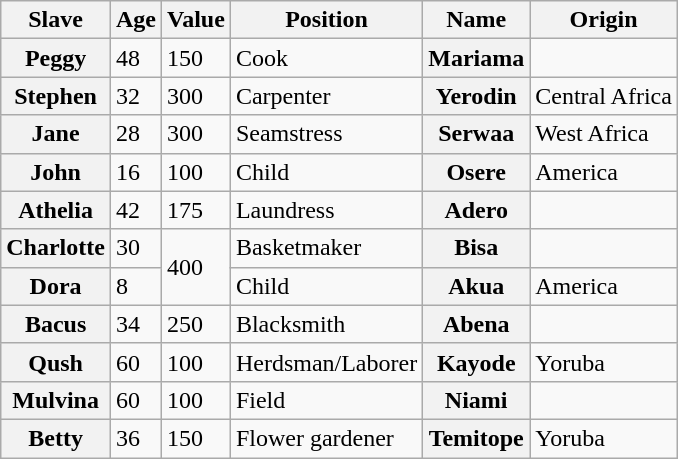<table class="wikitable sortable" style="font-size:100%;text-align:left;">
<tr>
<th>Slave</th>
<th>Age</th>
<th>Value</th>
<th>Position</th>
<th>Name</th>
<th>Origin</th>
</tr>
<tr>
<th>Peggy</th>
<td>48</td>
<td>150</td>
<td>Cook</td>
<th>Mariama</th>
<td></td>
</tr>
<tr>
<th>Stephen</th>
<td>32</td>
<td>300</td>
<td>Carpenter</td>
<th>Yerodin</th>
<td>Central Africa</td>
</tr>
<tr>
<th>Jane</th>
<td>28</td>
<td>300</td>
<td>Seamstress</td>
<th>Serwaa</th>
<td>West Africa</td>
</tr>
<tr>
<th>John</th>
<td>16</td>
<td>100</td>
<td>Child</td>
<th>Osere</th>
<td>America</td>
</tr>
<tr>
<th>Athelia</th>
<td>42</td>
<td>175</td>
<td>Laundress</td>
<th>Adero</th>
<td></td>
</tr>
<tr>
<th>Charlotte</th>
<td>30</td>
<td rowspan=2>400</td>
<td>Basketmaker</td>
<th>Bisa</th>
<td></td>
</tr>
<tr>
<th>Dora</th>
<td>8</td>
<td>Child</td>
<th>Akua</th>
<td>America</td>
</tr>
<tr>
<th>Bacus</th>
<td>34</td>
<td>250</td>
<td>Blacksmith</td>
<th>Abena</th>
<td></td>
</tr>
<tr>
<th>Qush</th>
<td>60</td>
<td>100</td>
<td>Herdsman/Laborer</td>
<th>Kayode</th>
<td>Yoruba</td>
</tr>
<tr>
<th>Mulvina</th>
<td>60</td>
<td>100</td>
<td>Field</td>
<th>Niami</th>
<td></td>
</tr>
<tr>
<th>Betty</th>
<td>36</td>
<td>150</td>
<td>Flower gardener</td>
<th>Temitope</th>
<td>Yoruba</td>
</tr>
</table>
